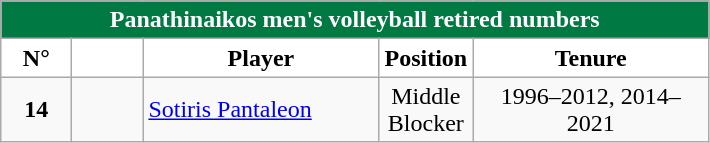<table class="wikitable sortable" style="text-align:center">
<tr>
<td colspan="5" style="background:#007942; color:#fff;"><strong>Panathinaikos men's volleyball retired numbers</strong></td>
</tr>
<tr>
<th style="width:40px; background:#fff; color:#000;">N°</th>
<th style="width:40px; background:#fff; color:#000;"></th>
<th style="width:150px; background:#fff; color:#000;">Player</th>
<th style="width:40px; background:#fff; color:#000;">Position</th>
<th style="width:150px; background:#fff; color:#000;">Tenure</th>
</tr>
<tr>
<td><strong>14</strong></td>
<td></td>
<td style="text-align:left;"><a href='#'>Sotiris Pantaleon</a></td>
<td Volleyball#Player specialization>Middle Blocker</td>
<td>1996–2012, 2014–2021</td>
</tr>
</table>
